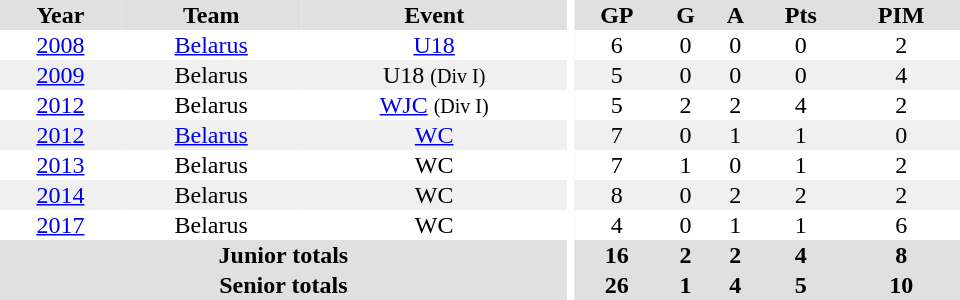<table border="0" cellpadding="1" cellspacing="0" ID="Table3" style="text-align:center; width:40em">
<tr ALIGN="center" bgcolor="#e0e0e0">
<th>Year</th>
<th>Team</th>
<th>Event</th>
<th rowspan="99" bgcolor="#ffffff"></th>
<th>GP</th>
<th>G</th>
<th>A</th>
<th>Pts</th>
<th>PIM</th>
</tr>
<tr>
<td><a href='#'>2008</a></td>
<td><a href='#'>Belarus</a></td>
<td><a href='#'>U18</a></td>
<td>6</td>
<td>0</td>
<td>0</td>
<td>0</td>
<td>2</td>
</tr>
<tr bgcolor="#f0f0f0">
<td><a href='#'>2009</a></td>
<td>Belarus</td>
<td>U18 <small>(Div I)</small></td>
<td>5</td>
<td>0</td>
<td>0</td>
<td>0</td>
<td>4</td>
</tr>
<tr>
<td><a href='#'>2012</a></td>
<td>Belarus</td>
<td><a href='#'>WJC</a> <small>(Div I)</small></td>
<td>5</td>
<td>2</td>
<td>2</td>
<td>4</td>
<td>2</td>
</tr>
<tr bgcolor="#f0f0f0">
<td><a href='#'>2012</a></td>
<td><a href='#'>Belarus</a></td>
<td><a href='#'>WC</a></td>
<td>7</td>
<td>0</td>
<td>1</td>
<td>1</td>
<td>0</td>
</tr>
<tr>
<td><a href='#'>2013</a></td>
<td>Belarus</td>
<td>WC</td>
<td>7</td>
<td>1</td>
<td>0</td>
<td>1</td>
<td>2</td>
</tr>
<tr bgcolor="#f0f0f0">
<td><a href='#'>2014</a></td>
<td>Belarus</td>
<td>WC</td>
<td>8</td>
<td>0</td>
<td>2</td>
<td>2</td>
<td>2</td>
</tr>
<tr>
<td><a href='#'>2017</a></td>
<td>Belarus</td>
<td>WC</td>
<td>4</td>
<td>0</td>
<td>1</td>
<td>1</td>
<td>6</td>
</tr>
<tr bgcolor=#e0e0e0>
<th colspan="3">Junior totals</th>
<th>16</th>
<th>2</th>
<th>2</th>
<th>4</th>
<th>8</th>
</tr>
<tr bgcolor="#e0e0e0">
<th colspan=3>Senior totals</th>
<th>26</th>
<th>1</th>
<th>4</th>
<th>5</th>
<th>10</th>
</tr>
</table>
